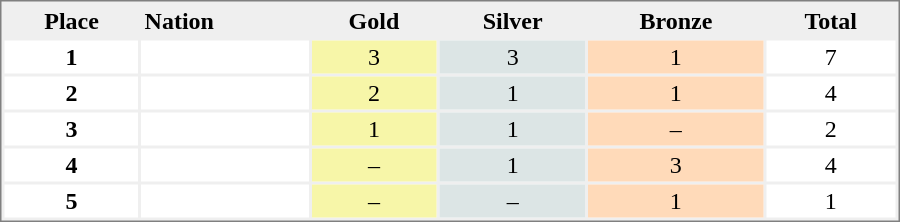<table style="border-style:solid; border-width:1px; border-color:#808080; background-color:#EFEFEF;" cellspacing="2" cellpadding="2" width="600">
<tr bgcolor="#EFEFEF">
<th>Place</th>
<th align="left">Nation</th>
<th>Gold</th>
<th>Silver</th>
<th>Bronze</th>
<th>Total</th>
</tr>
<tr align="center" valign="top" bgcolor="#FFFFFF">
<th>1</th>
<td align="left"></td>
<td style="background:#F7F6A8;">3</td>
<td style="background:#DCE5E5;">3</td>
<td style="background:#FFDAB9;">1</td>
<td>7</td>
</tr>
<tr align="center" valign="top" bgcolor="#FFFFFF">
<th>2</th>
<td align="left"></td>
<td style="background:#F7F6A8;">2</td>
<td style="background:#DCE5E5;">1</td>
<td style="background:#FFDAB9;">1</td>
<td>4</td>
</tr>
<tr align="center" valign="top" bgcolor="#FFFFFF">
<th>3</th>
<td align="left"></td>
<td style="background:#F7F6A8;">1</td>
<td style="background:#DCE5E5;">1</td>
<td style="background:#FFDAB9;">–</td>
<td>2</td>
</tr>
<tr align="center" valign="top" bgcolor="#FFFFFF">
<th>4</th>
<td align="left"></td>
<td style="background:#F7F6A8;">–</td>
<td style="background:#DCE5E5;">1</td>
<td style="background:#FFDAB9;">3</td>
<td>4</td>
</tr>
<tr align="center" valign="top" bgcolor="#FFFFFF">
<th>5</th>
<td align="left"></td>
<td style="background:#F7F6A8;">–</td>
<td style="background:#DCE5E5;">–</td>
<td style="background:#FFDAB9;">1</td>
<td>1</td>
</tr>
</table>
